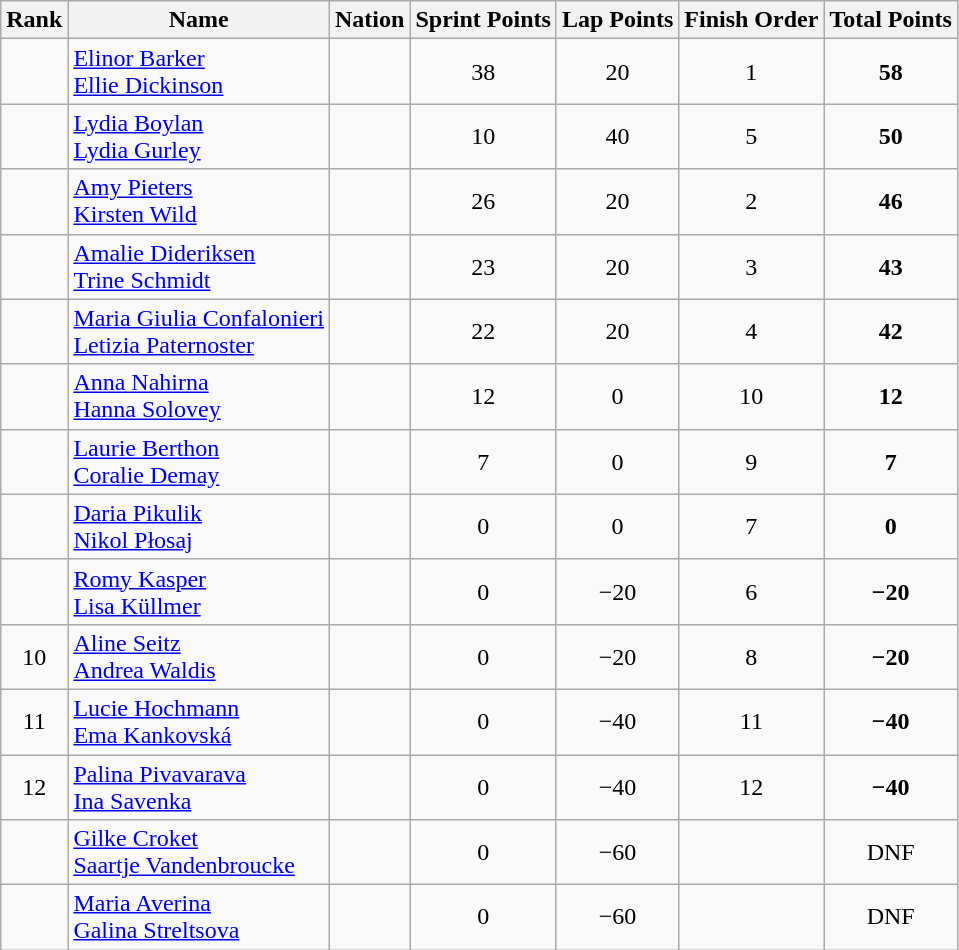<table class="wikitable sortable" style="text-align:center">
<tr>
<th>Rank</th>
<th>Name</th>
<th>Nation</th>
<th>Sprint Points</th>
<th>Lap Points</th>
<th>Finish Order</th>
<th>Total Points</th>
</tr>
<tr>
<td></td>
<td align=left><a href='#'>Elinor Barker</a><br><a href='#'>Ellie Dickinson</a></td>
<td align=left></td>
<td>38</td>
<td>20</td>
<td>1</td>
<td><strong>58</strong></td>
</tr>
<tr>
<td></td>
<td align=left><a href='#'>Lydia Boylan</a><br><a href='#'>Lydia Gurley</a></td>
<td align=left></td>
<td>10</td>
<td>40</td>
<td>5</td>
<td><strong>50</strong></td>
</tr>
<tr>
<td></td>
<td align=left><a href='#'>Amy Pieters</a><br><a href='#'>Kirsten Wild</a></td>
<td align=left></td>
<td>26</td>
<td>20</td>
<td>2</td>
<td><strong>46</strong></td>
</tr>
<tr>
<td></td>
<td align=left><a href='#'>Amalie Dideriksen</a><br><a href='#'>Trine Schmidt</a></td>
<td align=left></td>
<td>23</td>
<td>20</td>
<td>3</td>
<td><strong>43</strong></td>
</tr>
<tr>
<td></td>
<td align=left><a href='#'>Maria Giulia Confalonieri</a><br><a href='#'>Letizia Paternoster</a></td>
<td align=left></td>
<td>22</td>
<td>20</td>
<td>4</td>
<td><strong>42</strong></td>
</tr>
<tr>
<td></td>
<td align=left><a href='#'>Anna Nahirna</a><br><a href='#'>Hanna Solovey</a></td>
<td align=left></td>
<td>12</td>
<td>0</td>
<td>10</td>
<td><strong>12</strong></td>
</tr>
<tr>
<td></td>
<td align=left><a href='#'>Laurie Berthon</a><br><a href='#'>Coralie Demay</a></td>
<td align=left></td>
<td>7</td>
<td>0</td>
<td>9</td>
<td><strong>7</strong></td>
</tr>
<tr>
<td></td>
<td align=left><a href='#'>Daria Pikulik</a><br><a href='#'>Nikol Płosaj</a></td>
<td align=left></td>
<td>0</td>
<td>0</td>
<td>7</td>
<td><strong>0</strong></td>
</tr>
<tr>
<td></td>
<td align=left><a href='#'>Romy Kasper</a><br><a href='#'>Lisa Küllmer</a></td>
<td align=left></td>
<td>0</td>
<td>−20</td>
<td>6</td>
<td><strong>−20</strong></td>
</tr>
<tr>
<td>10</td>
<td align=left><a href='#'>Aline Seitz</a><br><a href='#'>Andrea Waldis</a></td>
<td align=left></td>
<td>0</td>
<td>−20</td>
<td>8</td>
<td><strong>−20</strong></td>
</tr>
<tr>
<td>11</td>
<td align=left><a href='#'>Lucie Hochmann</a><br><a href='#'>Ema Kankovská</a></td>
<td align=left></td>
<td>0</td>
<td>−40</td>
<td>11</td>
<td><strong>−40</strong></td>
</tr>
<tr>
<td>12</td>
<td align=left><a href='#'>Palina Pivavarava</a><br><a href='#'>Ina Savenka</a></td>
<td align=left></td>
<td>0</td>
<td>−40</td>
<td>12</td>
<td><strong>−40</strong></td>
</tr>
<tr>
<td></td>
<td align=left><a href='#'>Gilke Croket</a><br><a href='#'>Saartje Vandenbroucke</a></td>
<td align=left></td>
<td>0</td>
<td>−60</td>
<td></td>
<td>DNF</td>
</tr>
<tr>
<td></td>
<td align=left><a href='#'>Maria Averina</a><br><a href='#'>Galina Streltsova</a></td>
<td align=left></td>
<td>0</td>
<td>−60</td>
<td></td>
<td>DNF</td>
</tr>
</table>
